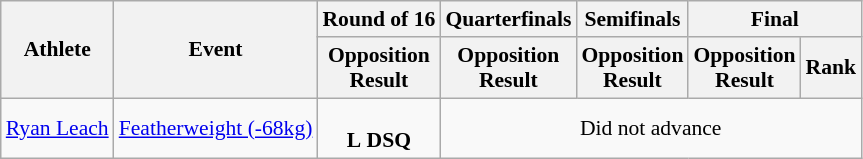<table class="wikitable" style="font-size:90%">
<tr>
<th rowspan="2">Athlete</th>
<th rowspan="2">Event</th>
<th>Round of 16</th>
<th>Quarterfinals</th>
<th>Semifinals</th>
<th colspan="2">Final</th>
</tr>
<tr>
<th>Opposition<br>Result</th>
<th>Opposition<br>Result</th>
<th>Opposition<br>Result</th>
<th>Opposition<br>Result</th>
<th>Rank</th>
</tr>
<tr>
<td><a href='#'>Ryan Leach</a></td>
<td><a href='#'>Featherweight (-68kg)</a></td>
<td align=center> <br><strong>L</strong> <strong>DSQ</strong></td>
<td align="center" colspan="7">Did not advance</td>
</tr>
</table>
